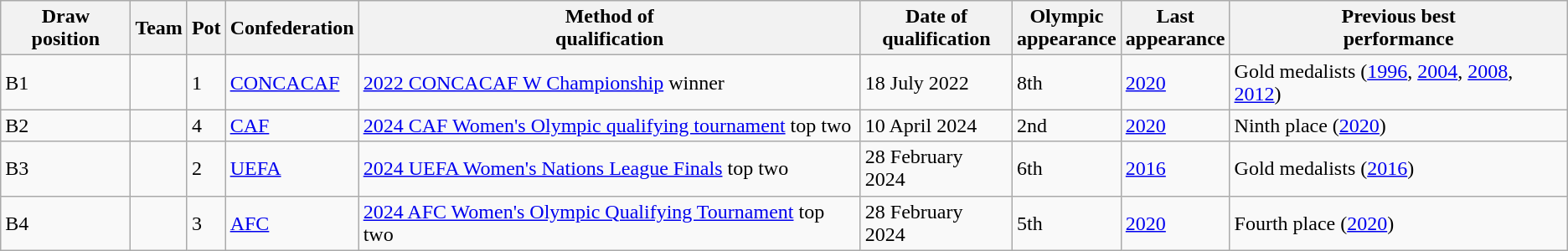<table class="wikitable sortable">
<tr>
<th>Draw position</th>
<th>Team</th>
<th>Pot</th>
<th>Confederation</th>
<th>Method of<br>qualification</th>
<th>Date of<br>qualification</th>
<th>Olympic<br>appearance</th>
<th>Last<br>appearance</th>
<th>Previous best<br>performance</th>
</tr>
<tr>
<td>B1</td>
<td style=white-space:nowrap></td>
<td>1</td>
<td><a href='#'>CONCACAF</a></td>
<td><a href='#'>2022 CONCACAF W Championship</a> winner</td>
<td>18 July 2022</td>
<td data-sort-value="8">8th</td>
<td><a href='#'>2020</a></td>
<td data-sort-value="1">Gold medalists (<a href='#'>1996</a>, <a href='#'>2004</a>, <a href='#'>2008</a>, <a href='#'>2012</a>)</td>
</tr>
<tr>
<td>B2</td>
<td style=white-space:nowrap></td>
<td>4</td>
<td><a href='#'>CAF</a></td>
<td><a href='#'>2024 CAF Women's Olympic qualifying tournament</a> top two</td>
<td>10 April 2024</td>
<td data-sort-value="2">2nd</td>
<td><a href='#'>2020</a></td>
<td data-sort-value="9">Ninth place (<a href='#'>2020</a>)</td>
</tr>
<tr>
<td>B3</td>
<td style=white-space:nowrap></td>
<td>2</td>
<td><a href='#'>UEFA</a></td>
<td><a href='#'>2024 UEFA Women's Nations League Finals</a> top two</td>
<td>28 February 2024</td>
<td data-sort-value="6">6th</td>
<td><a href='#'>2016</a></td>
<td data-sort-value="1">Gold medalists (<a href='#'>2016</a>)</td>
</tr>
<tr>
<td>B4</td>
<td style=white-space:nowrap></td>
<td>3</td>
<td><a href='#'>AFC</a></td>
<td><a href='#'>2024 AFC Women's Olympic Qualifying Tournament</a> top two</td>
<td>28 February 2024</td>
<td data-sort-value="5">5th</td>
<td><a href='#'>2020</a></td>
<td data-sort-value="4">Fourth place (<a href='#'>2020</a>)</td>
</tr>
</table>
